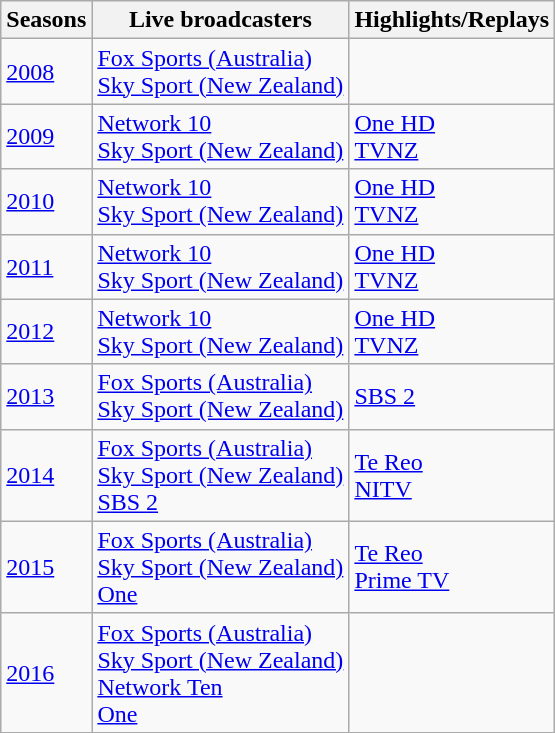<table class="wikitable sortable">
<tr>
<th>Seasons</th>
<th>Live broadcasters</th>
<th>Highlights/Replays</th>
</tr>
<tr>
<td><a href='#'>2008</a></td>
<td><a href='#'>Fox Sports (Australia)</a><br><a href='#'>Sky Sport (New Zealand)</a></td>
<td></td>
</tr>
<tr>
<td><a href='#'>2009</a></td>
<td><a href='#'>Network 10</a><br><a href='#'>Sky Sport (New Zealand)</a></td>
<td><a href='#'>One HD</a><br><a href='#'>TVNZ</a></td>
</tr>
<tr>
<td><a href='#'>2010</a></td>
<td><a href='#'>Network 10</a><br><a href='#'>Sky Sport (New Zealand)</a></td>
<td><a href='#'>One HD</a><br><a href='#'>TVNZ</a></td>
</tr>
<tr>
<td><a href='#'>2011</a></td>
<td><a href='#'>Network 10</a><br><a href='#'>Sky Sport (New Zealand)</a></td>
<td><a href='#'>One HD</a><br><a href='#'>TVNZ</a></td>
</tr>
<tr>
<td><a href='#'>2012</a></td>
<td><a href='#'>Network 10</a><br><a href='#'>Sky Sport (New Zealand)</a></td>
<td><a href='#'>One HD</a><br><a href='#'>TVNZ</a></td>
</tr>
<tr>
<td><a href='#'>2013</a></td>
<td><a href='#'>Fox Sports (Australia)</a><br><a href='#'>Sky Sport (New Zealand)</a></td>
<td><a href='#'>SBS 2</a></td>
</tr>
<tr>
<td><a href='#'>2014</a></td>
<td><a href='#'>Fox Sports (Australia)</a><br><a href='#'>Sky Sport (New Zealand)</a><br><a href='#'>SBS 2</a></td>
<td><a href='#'>Te Reo</a><br><a href='#'>NITV</a></td>
</tr>
<tr>
<td><a href='#'>2015</a></td>
<td><a href='#'>Fox Sports (Australia)</a><br><a href='#'>Sky Sport (New Zealand)</a><br><a href='#'>One</a></td>
<td><a href='#'>Te Reo</a><br><a href='#'>Prime TV</a></td>
</tr>
<tr>
<td><a href='#'>2016</a></td>
<td><a href='#'>Fox Sports (Australia)</a><br><a href='#'>Sky Sport (New Zealand)</a><br><a href='#'>Network Ten</a><br><a href='#'>One</a></td>
<td></td>
</tr>
</table>
